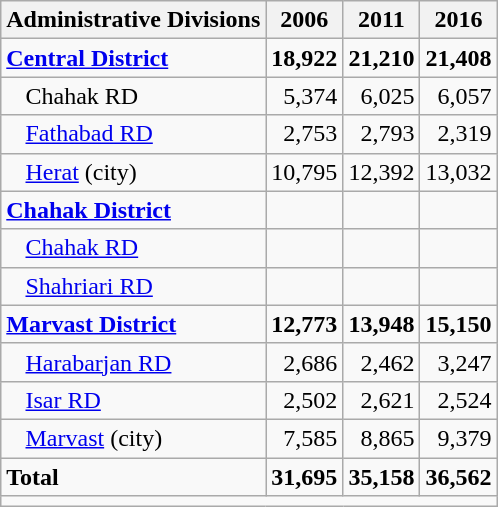<table class="wikitable">
<tr>
<th>Administrative Divisions</th>
<th>2006</th>
<th>2011</th>
<th>2016</th>
</tr>
<tr>
<td><strong><a href='#'>Central District</a></strong></td>
<td style="text-align: right;"><strong>18,922</strong></td>
<td style="text-align: right;"><strong>21,210</strong></td>
<td style="text-align: right;"><strong>21,408</strong></td>
</tr>
<tr>
<td style="padding-left: 1em;">Chahak RD</td>
<td style="text-align: right;">5,374</td>
<td style="text-align: right;">6,025</td>
<td style="text-align: right;">6,057</td>
</tr>
<tr>
<td style="padding-left: 1em;"><a href='#'>Fathabad RD</a></td>
<td style="text-align: right;">2,753</td>
<td style="text-align: right;">2,793</td>
<td style="text-align: right;">2,319</td>
</tr>
<tr>
<td style="padding-left: 1em;"><a href='#'>Herat</a> (city)</td>
<td style="text-align: right;">10,795</td>
<td style="text-align: right;">12,392</td>
<td style="text-align: right;">13,032</td>
</tr>
<tr>
<td><strong><a href='#'>Chahak District</a></strong></td>
<td style="text-align: right;"></td>
<td style="text-align: right;"></td>
<td style="text-align: right;"></td>
</tr>
<tr>
<td style="padding-left: 1em;"><a href='#'>Chahak RD</a></td>
<td style="text-align: right;"></td>
<td style="text-align: right;"></td>
<td style="text-align: right;"></td>
</tr>
<tr>
<td style="padding-left: 1em;"><a href='#'>Shahriari RD</a></td>
<td style="text-align: right;"></td>
<td style="text-align: right;"></td>
<td style="text-align: right;"></td>
</tr>
<tr>
<td><strong><a href='#'>Marvast District</a></strong></td>
<td style="text-align: right;"><strong>12,773</strong></td>
<td style="text-align: right;"><strong>13,948</strong></td>
<td style="text-align: right;"><strong>15,150</strong></td>
</tr>
<tr>
<td style="padding-left: 1em;"><a href='#'>Harabarjan RD</a></td>
<td style="text-align: right;">2,686</td>
<td style="text-align: right;">2,462</td>
<td style="text-align: right;">3,247</td>
</tr>
<tr>
<td style="padding-left: 1em;"><a href='#'>Isar RD</a></td>
<td style="text-align: right;">2,502</td>
<td style="text-align: right;">2,621</td>
<td style="text-align: right;">2,524</td>
</tr>
<tr>
<td style="padding-left: 1em;"><a href='#'>Marvast</a> (city)</td>
<td style="text-align: right;">7,585</td>
<td style="text-align: right;">8,865</td>
<td style="text-align: right;">9,379</td>
</tr>
<tr>
<td><strong>Total</strong></td>
<td style="text-align: right;"><strong>31,695</strong></td>
<td style="text-align: right;"><strong>35,158</strong></td>
<td style="text-align: right;"><strong>36,562</strong></td>
</tr>
<tr>
<td colspan=4></td>
</tr>
</table>
